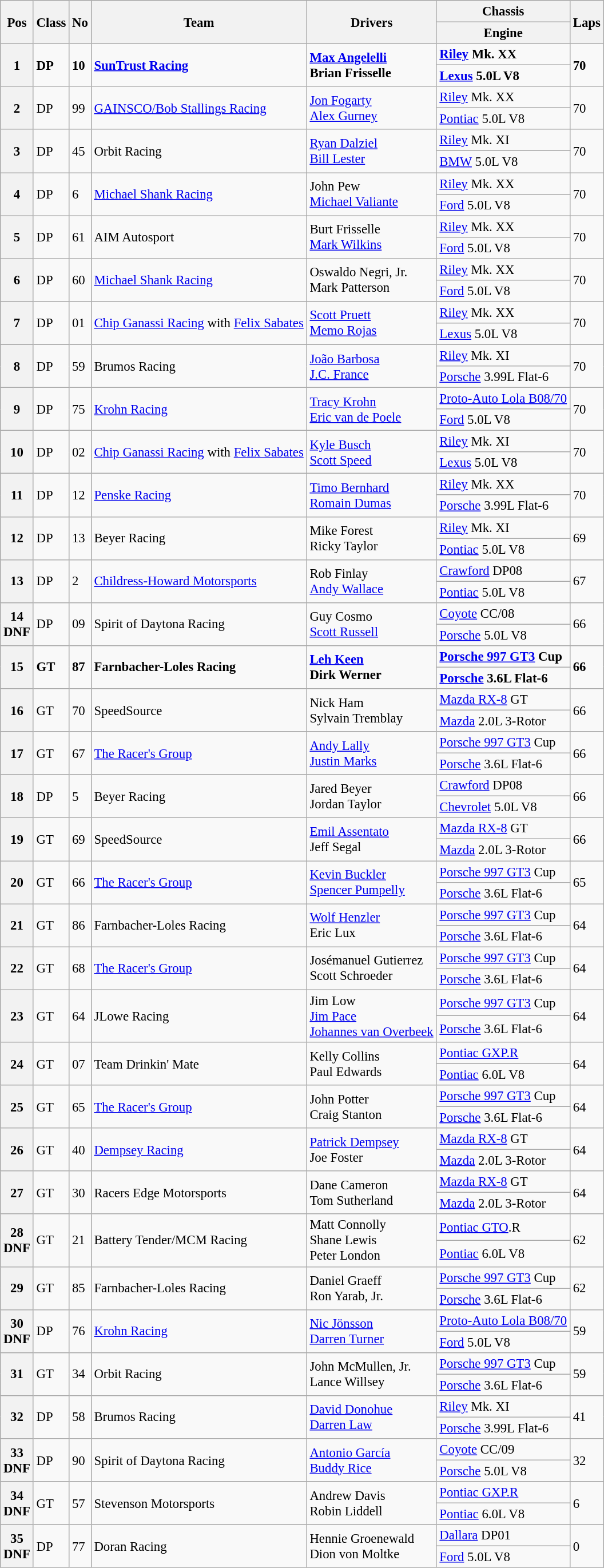<table class="wikitable" style="font-size: 95%;">
<tr>
<th rowspan=2>Pos</th>
<th rowspan=2>Class</th>
<th rowspan=2>No</th>
<th rowspan=2>Team</th>
<th rowspan=2>Drivers</th>
<th>Chassis</th>
<th rowspan=2>Laps</th>
</tr>
<tr>
<th>Engine</th>
</tr>
<tr style="font-weight:bold">
<th rowspan=2>1</th>
<td rowspan=2>DP</td>
<td rowspan=2>10</td>
<td rowspan=2><a href='#'>SunTrust Racing</a></td>
<td rowspan=2> <a href='#'>Max Angelelli</a><br> Brian Frisselle</td>
<td><a href='#'>Riley</a> Mk. XX</td>
<td rowspan=2>70</td>
</tr>
<tr style="font-weight:bold">
<td><a href='#'>Lexus</a> 5.0L V8</td>
</tr>
<tr>
<th rowspan=2>2</th>
<td rowspan=2>DP</td>
<td rowspan=2>99</td>
<td rowspan=2><a href='#'>GAINSCO/Bob Stallings Racing</a></td>
<td rowspan=2> <a href='#'>Jon Fogarty</a><br> <a href='#'>Alex Gurney</a></td>
<td><a href='#'>Riley</a> Mk. XX</td>
<td rowspan=2>70</td>
</tr>
<tr>
<td><a href='#'>Pontiac</a> 5.0L V8</td>
</tr>
<tr>
<th rowspan=2>3</th>
<td rowspan=2>DP</td>
<td rowspan=2>45</td>
<td rowspan=2>Orbit Racing</td>
<td rowspan=2> <a href='#'>Ryan Dalziel</a><br> <a href='#'>Bill Lester</a></td>
<td><a href='#'>Riley</a> Mk. XI</td>
<td rowspan=2>70</td>
</tr>
<tr>
<td><a href='#'>BMW</a> 5.0L V8</td>
</tr>
<tr>
<th rowspan=2>4</th>
<td rowspan=2>DP</td>
<td rowspan=2>6</td>
<td rowspan=2><a href='#'>Michael Shank Racing</a></td>
<td rowspan=2> John Pew<br> <a href='#'>Michael Valiante</a></td>
<td><a href='#'>Riley</a> Mk. XX</td>
<td rowspan=2>70</td>
</tr>
<tr>
<td><a href='#'>Ford</a> 5.0L V8</td>
</tr>
<tr>
<th rowspan=2>5</th>
<td rowspan=2>DP</td>
<td rowspan=2>61</td>
<td rowspan=2>AIM Autosport</td>
<td rowspan=2> Burt Frisselle<br> <a href='#'>Mark Wilkins</a></td>
<td><a href='#'>Riley</a> Mk. XX</td>
<td rowspan=2>70</td>
</tr>
<tr>
<td><a href='#'>Ford</a> 5.0L V8</td>
</tr>
<tr>
<th rowspan=2>6</th>
<td rowspan=2>DP</td>
<td rowspan=2>60</td>
<td rowspan=2><a href='#'>Michael Shank Racing</a></td>
<td rowspan=2> Oswaldo Negri, Jr.<br> Mark Patterson</td>
<td><a href='#'>Riley</a> Mk. XX</td>
<td rowspan=2>70</td>
</tr>
<tr>
<td><a href='#'>Ford</a> 5.0L V8</td>
</tr>
<tr>
<th rowspan=2>7</th>
<td rowspan=2>DP</td>
<td rowspan=2>01</td>
<td rowspan=2><a href='#'>Chip Ganassi Racing</a> with <a href='#'>Felix Sabates</a></td>
<td rowspan=2> <a href='#'>Scott Pruett</a><br> <a href='#'>Memo Rojas</a></td>
<td><a href='#'>Riley</a> Mk. XX</td>
<td rowspan=2>70</td>
</tr>
<tr>
<td><a href='#'>Lexus</a> 5.0L V8</td>
</tr>
<tr>
<th rowspan=2>8</th>
<td rowspan=2>DP</td>
<td rowspan=2>59</td>
<td rowspan=2>Brumos Racing</td>
<td rowspan=2> <a href='#'>João Barbosa</a><br> <a href='#'>J.C. France</a></td>
<td><a href='#'>Riley</a> Mk. XI</td>
<td rowspan=2>70</td>
</tr>
<tr>
<td><a href='#'>Porsche</a> 3.99L Flat-6</td>
</tr>
<tr>
<th rowspan=2>9</th>
<td rowspan=2>DP</td>
<td rowspan=2>75</td>
<td rowspan=2><a href='#'>Krohn Racing</a></td>
<td rowspan=2> <a href='#'>Tracy Krohn</a><br> <a href='#'>Eric van de Poele</a></td>
<td><a href='#'>Proto-Auto Lola B08/70</a></td>
<td rowspan=2>70</td>
</tr>
<tr>
<td><a href='#'>Ford</a> 5.0L V8</td>
</tr>
<tr>
<th rowspan=2>10</th>
<td rowspan=2>DP</td>
<td rowspan=2>02</td>
<td rowspan=2><a href='#'>Chip Ganassi Racing</a> with <a href='#'>Felix Sabates</a></td>
<td rowspan=2> <a href='#'>Kyle Busch</a><br> <a href='#'>Scott Speed</a></td>
<td><a href='#'>Riley</a> Mk. XI</td>
<td rowspan=2>70</td>
</tr>
<tr>
<td><a href='#'>Lexus</a> 5.0L V8</td>
</tr>
<tr>
<th rowspan=2>11</th>
<td rowspan=2>DP</td>
<td rowspan=2>12</td>
<td rowspan=2><a href='#'>Penske Racing</a></td>
<td rowspan=2> <a href='#'>Timo Bernhard</a><br> <a href='#'>Romain Dumas</a></td>
<td><a href='#'>Riley</a> Mk. XX</td>
<td rowspan=2>70</td>
</tr>
<tr>
<td><a href='#'>Porsche</a> 3.99L Flat-6</td>
</tr>
<tr>
<th rowspan=2>12</th>
<td rowspan=2>DP</td>
<td rowspan=2>13</td>
<td rowspan=2>Beyer Racing</td>
<td rowspan=2> Mike Forest<br> Ricky Taylor</td>
<td><a href='#'>Riley</a> Mk. XI</td>
<td rowspan=2>69</td>
</tr>
<tr>
<td><a href='#'>Pontiac</a> 5.0L V8</td>
</tr>
<tr>
<th rowspan=2>13</th>
<td rowspan=2>DP</td>
<td rowspan=2>2</td>
<td rowspan=2><a href='#'>Childress-Howard Motorsports</a></td>
<td rowspan=2> Rob Finlay<br> <a href='#'>Andy Wallace</a></td>
<td><a href='#'>Crawford</a> DP08</td>
<td rowspan=2>67</td>
</tr>
<tr>
<td><a href='#'>Pontiac</a> 5.0L V8</td>
</tr>
<tr>
<th rowspan=2>14<br>DNF</th>
<td rowspan=2>DP</td>
<td rowspan=2>09</td>
<td rowspan=2>Spirit of Daytona Racing</td>
<td rowspan=2> Guy Cosmo<br> <a href='#'>Scott Russell</a></td>
<td><a href='#'>Coyote</a> CC/08</td>
<td rowspan=2>66</td>
</tr>
<tr>
<td><a href='#'>Porsche</a> 5.0L V8</td>
</tr>
<tr style="font-weight:bold">
<th rowspan=2>15</th>
<td rowspan=2>GT</td>
<td rowspan=2>87</td>
<td rowspan=2>Farnbacher-Loles Racing</td>
<td rowspan=2> <a href='#'>Leh Keen</a><br> Dirk Werner</td>
<td><a href='#'>Porsche 997 GT3</a> Cup</td>
<td rowspan=2>66</td>
</tr>
<tr style="font-weight:bold">
<td><a href='#'>Porsche</a> 3.6L Flat-6</td>
</tr>
<tr>
<th rowspan=2>16</th>
<td rowspan=2>GT</td>
<td rowspan=2>70</td>
<td rowspan=2>SpeedSource</td>
<td rowspan=2> Nick Ham<br> Sylvain Tremblay</td>
<td><a href='#'>Mazda RX-8</a> GT</td>
<td rowspan=2>66</td>
</tr>
<tr>
<td><a href='#'>Mazda</a> 2.0L 3-Rotor</td>
</tr>
<tr>
<th rowspan=2>17</th>
<td rowspan=2>GT</td>
<td rowspan=2>67</td>
<td rowspan=2><a href='#'>The Racer's Group</a></td>
<td rowspan=2> <a href='#'>Andy Lally</a><br> <a href='#'>Justin Marks</a></td>
<td><a href='#'>Porsche 997 GT3</a> Cup</td>
<td rowspan=2>66</td>
</tr>
<tr>
<td><a href='#'>Porsche</a> 3.6L Flat-6</td>
</tr>
<tr>
<th rowspan=2>18</th>
<td rowspan=2>DP</td>
<td rowspan=2>5</td>
<td rowspan=2>Beyer Racing</td>
<td rowspan=2> Jared Beyer<br> Jordan Taylor</td>
<td><a href='#'>Crawford</a> DP08</td>
<td rowspan=2>66</td>
</tr>
<tr>
<td><a href='#'>Chevrolet</a> 5.0L V8</td>
</tr>
<tr>
<th rowspan=2>19</th>
<td rowspan=2>GT</td>
<td rowspan=2>69</td>
<td rowspan=2>SpeedSource</td>
<td rowspan=2> <a href='#'>Emil Assentato</a><br> Jeff Segal</td>
<td><a href='#'>Mazda RX-8</a> GT</td>
<td rowspan=2>66</td>
</tr>
<tr>
<td><a href='#'>Mazda</a> 2.0L 3-Rotor</td>
</tr>
<tr>
<th rowspan=2>20</th>
<td rowspan=2>GT</td>
<td rowspan=2>66</td>
<td rowspan=2><a href='#'>The Racer's Group</a></td>
<td rowspan=2> <a href='#'>Kevin Buckler</a><br> <a href='#'>Spencer Pumpelly</a></td>
<td><a href='#'>Porsche 997 GT3</a> Cup</td>
<td rowspan=2>65</td>
</tr>
<tr>
<td><a href='#'>Porsche</a> 3.6L Flat-6</td>
</tr>
<tr>
<th rowspan=2>21</th>
<td rowspan=2>GT</td>
<td rowspan=2>86</td>
<td rowspan=2>Farnbacher-Loles Racing</td>
<td rowspan=2> <a href='#'>Wolf Henzler</a><br> Eric Lux</td>
<td><a href='#'>Porsche 997 GT3</a> Cup</td>
<td rowspan=2>64</td>
</tr>
<tr>
<td><a href='#'>Porsche</a> 3.6L Flat-6</td>
</tr>
<tr>
<th rowspan=2>22</th>
<td rowspan=2>GT</td>
<td rowspan=2>68</td>
<td rowspan=2><a href='#'>The Racer's Group</a></td>
<td rowspan=2> Josémanuel Gutierrez<br> Scott Schroeder</td>
<td><a href='#'>Porsche 997 GT3</a> Cup</td>
<td rowspan=2>64</td>
</tr>
<tr>
<td><a href='#'>Porsche</a> 3.6L Flat-6</td>
</tr>
<tr>
<th rowspan=2>23</th>
<td rowspan=2>GT</td>
<td rowspan=2>64</td>
<td rowspan=2>JLowe Racing</td>
<td rowspan=2> Jim Low<br> <a href='#'>Jim Pace</a><br> <a href='#'>Johannes van Overbeek</a></td>
<td><a href='#'>Porsche 997 GT3</a> Cup</td>
<td rowspan=2>64</td>
</tr>
<tr>
<td><a href='#'>Porsche</a> 3.6L Flat-6</td>
</tr>
<tr>
<th rowspan=2>24</th>
<td rowspan=2>GT</td>
<td rowspan=2>07</td>
<td rowspan=2>Team Drinkin' Mate</td>
<td rowspan=2> Kelly Collins<br> Paul Edwards</td>
<td><a href='#'>Pontiac GXP.R</a></td>
<td rowspan=2>64</td>
</tr>
<tr>
<td><a href='#'>Pontiac</a> 6.0L V8</td>
</tr>
<tr>
<th rowspan=2>25</th>
<td rowspan=2>GT</td>
<td rowspan=2>65</td>
<td rowspan=2><a href='#'>The Racer's Group</a></td>
<td rowspan=2> John Potter<br> Craig Stanton</td>
<td><a href='#'>Porsche 997 GT3</a> Cup</td>
<td rowspan=2>64</td>
</tr>
<tr>
<td><a href='#'>Porsche</a> 3.6L Flat-6</td>
</tr>
<tr>
<th rowspan=2>26</th>
<td rowspan=2>GT</td>
<td rowspan=2>40</td>
<td rowspan=2><a href='#'>Dempsey Racing</a></td>
<td rowspan=2> <a href='#'>Patrick Dempsey</a><br> Joe Foster</td>
<td><a href='#'>Mazda RX-8</a> GT</td>
<td rowspan=2>64</td>
</tr>
<tr>
<td><a href='#'>Mazda</a> 2.0L 3-Rotor</td>
</tr>
<tr>
<th rowspan=2>27</th>
<td rowspan=2>GT</td>
<td rowspan=2>30</td>
<td rowspan=2>Racers Edge Motorsports</td>
<td rowspan=2> Dane Cameron<br> Tom Sutherland</td>
<td><a href='#'>Mazda RX-8</a> GT</td>
<td rowspan=2>64</td>
</tr>
<tr>
<td><a href='#'>Mazda</a> 2.0L 3-Rotor</td>
</tr>
<tr>
<th rowspan=2>28<br>DNF</th>
<td rowspan=2>GT</td>
<td rowspan=2>21</td>
<td rowspan=2>Battery Tender/MCM Racing</td>
<td rowspan=2> Matt Connolly<br> Shane Lewis<br> Peter London</td>
<td><a href='#'>Pontiac GTO</a>.R</td>
<td rowspan=2>62</td>
</tr>
<tr>
<td><a href='#'>Pontiac</a> 6.0L V8</td>
</tr>
<tr>
<th rowspan=2>29</th>
<td rowspan=2>GT</td>
<td rowspan=2>85</td>
<td rowspan=2>Farnbacher-Loles Racing</td>
<td rowspan=2> Daniel Graeff<br> Ron Yarab, Jr.</td>
<td><a href='#'>Porsche 997 GT3</a> Cup</td>
<td rowspan=2>62</td>
</tr>
<tr>
<td><a href='#'>Porsche</a> 3.6L Flat-6</td>
</tr>
<tr>
<th rowspan=2>30<br>DNF</th>
<td rowspan=2>DP</td>
<td rowspan=2>76</td>
<td rowspan=2><a href='#'>Krohn Racing</a></td>
<td rowspan=2> <a href='#'>Nic Jönsson</a><br> <a href='#'>Darren Turner</a></td>
<td><a href='#'>Proto-Auto Lola B08/70</a></td>
<td rowspan=2>59</td>
</tr>
<tr>
<td><a href='#'>Ford</a> 5.0L V8</td>
</tr>
<tr>
<th rowspan=2>31</th>
<td rowspan=2>GT</td>
<td rowspan=2>34</td>
<td rowspan=2>Orbit Racing</td>
<td rowspan=2> John McMullen, Jr.<br> Lance Willsey</td>
<td><a href='#'>Porsche 997 GT3</a> Cup</td>
<td rowspan=2>59</td>
</tr>
<tr>
<td><a href='#'>Porsche</a> 3.6L Flat-6</td>
</tr>
<tr>
<th rowspan=2>32</th>
<td rowspan=2>DP</td>
<td rowspan=2>58</td>
<td rowspan=2>Brumos Racing</td>
<td rowspan=2> <a href='#'>David Donohue</a><br> <a href='#'>Darren Law</a></td>
<td><a href='#'>Riley</a> Mk. XI</td>
<td rowspan=2>41</td>
</tr>
<tr>
<td><a href='#'>Porsche</a> 3.99L Flat-6</td>
</tr>
<tr>
<th rowspan=2>33<br>DNF</th>
<td rowspan=2>DP</td>
<td rowspan=2>90</td>
<td rowspan=2>Spirit of Daytona Racing</td>
<td rowspan=2> <a href='#'>Antonio García</a><br> <a href='#'>Buddy Rice</a></td>
<td><a href='#'>Coyote</a> CC/09</td>
<td rowspan=2>32</td>
</tr>
<tr>
<td><a href='#'>Porsche</a> 5.0L V8</td>
</tr>
<tr>
<th rowspan=2>34<br>DNF</th>
<td rowspan=2>GT</td>
<td rowspan=2>57</td>
<td rowspan=2>Stevenson Motorsports</td>
<td rowspan=2> Andrew Davis<br> Robin Liddell</td>
<td><a href='#'>Pontiac GXP.R</a></td>
<td rowspan=2>6</td>
</tr>
<tr>
<td><a href='#'>Pontiac</a> 6.0L V8</td>
</tr>
<tr>
<th rowspan=2>35<br>DNF</th>
<td rowspan=2>DP</td>
<td rowspan=2>77</td>
<td rowspan=2>Doran Racing</td>
<td rowspan=2> Hennie Groenewald<br> Dion von Moltke</td>
<td><a href='#'>Dallara</a> DP01</td>
<td rowspan=2>0</td>
</tr>
<tr>
<td><a href='#'>Ford</a> 5.0L V8</td>
</tr>
</table>
